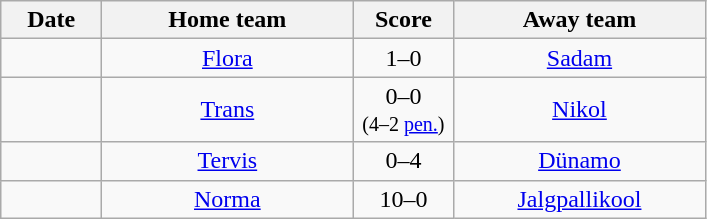<table class="wikitable" style="text-align:center;">
<tr>
<th width=60px>Date</th>
<th width=160px>Home team</th>
<th width=60px>Score</th>
<th width=160px>Away team</th>
</tr>
<tr>
<td></td>
<td><a href='#'>Flora</a></td>
<td>1–0</td>
<td><a href='#'>Sadam</a></td>
</tr>
<tr>
<td></td>
<td><a href='#'>Trans</a></td>
<td>0–0<br><small>(4–2 <a href='#'>pen.</a>)</small></td>
<td><a href='#'>Nikol</a></td>
</tr>
<tr>
<td></td>
<td><a href='#'>Tervis</a></td>
<td>0–4</td>
<td><a href='#'>Dünamo</a></td>
</tr>
<tr>
<td></td>
<td><a href='#'>Norma</a></td>
<td>10–0</td>
<td><a href='#'>Jalgpallikool</a></td>
</tr>
</table>
